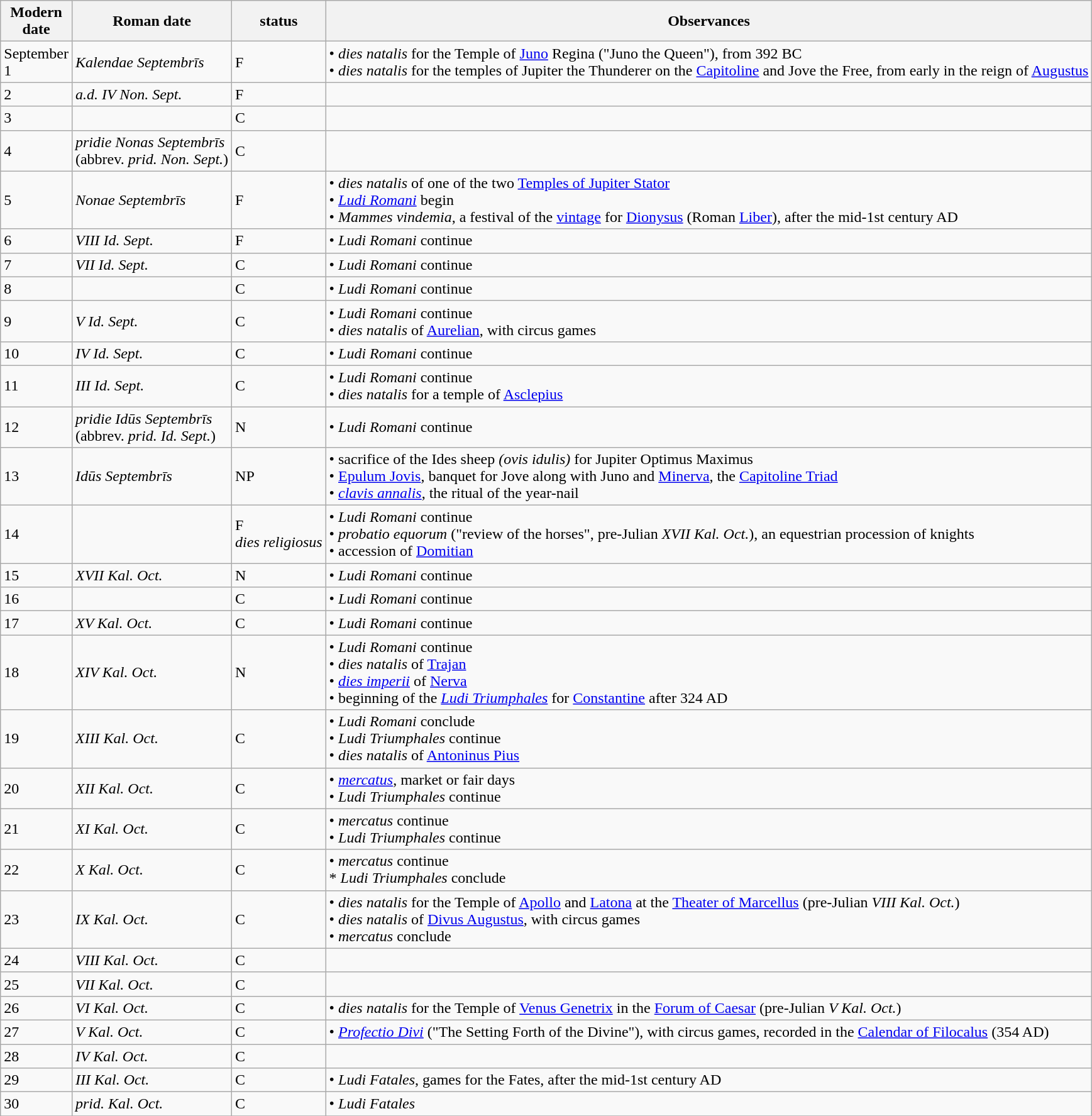<table class="wikitable">
<tr>
<th>Modern<br>date</th>
<th>Roman date</th>
<th>status</th>
<th>Observances</th>
</tr>
<tr>
<td>September<br>1</td>
<td><em>Kalendae Septembrīs</em></td>
<td>F</td>
<td>• <em>dies natalis</em> for the Temple of <a href='#'>Juno</a> Regina ("Juno the Queen"), from 392 BC<br>• <em>dies natalis</em> for the temples of Jupiter the Thunderer on the <a href='#'>Capitoline</a> and Jove the Free, from early in the reign of <a href='#'>Augustus</a></td>
</tr>
<tr>
<td>2</td>
<td><em>a.d. IV Non. Sept.</em></td>
<td>F</td>
<td></td>
</tr>
<tr>
<td>3</td>
<td></td>
<td>C</td>
<td></td>
</tr>
<tr>
<td>4</td>
<td><em>pridie Nonas Septembrīs</em><br>(abbrev. <em>prid. Non. Sept.</em>)</td>
<td>C</td>
<td></td>
</tr>
<tr>
<td>5</td>
<td><em>Nonae Septembrīs</em></td>
<td>F</td>
<td>• <em>dies natalis</em> of one of the two <a href='#'>Temples of Jupiter Stator</a><br>• <em><a href='#'>Ludi Romani</a></em> begin<br>• <em>Mammes vindemia</em>, a festival of the <a href='#'>vintage</a> for <a href='#'>Dionysus</a> (Roman <a href='#'>Liber</a>), after the mid-1st century AD</td>
</tr>
<tr>
<td>6</td>
<td><em>VIII Id. Sept.</em></td>
<td>F</td>
<td>• <em>Ludi Romani</em> continue</td>
</tr>
<tr>
<td>7</td>
<td><em>VII Id. Sept.</em></td>
<td>C</td>
<td>• <em>Ludi Romani</em> continue</td>
</tr>
<tr>
<td>8</td>
<td></td>
<td>C</td>
<td>• <em>Ludi Romani</em> continue</td>
</tr>
<tr>
<td>9</td>
<td><em>V Id. Sept.</em></td>
<td>C</td>
<td>• <em>Ludi Romani</em> continue<br>• <em>dies natalis</em> of <a href='#'>Aurelian</a>, with circus games</td>
</tr>
<tr>
<td>10</td>
<td><em>IV Id. Sept.</em></td>
<td>C</td>
<td>• <em>Ludi Romani</em> continue</td>
</tr>
<tr>
<td>11</td>
<td><em>III Id. Sept.</em></td>
<td>C</td>
<td>• <em>Ludi Romani</em> continue<br>• <em>dies natalis</em> for a temple of <a href='#'>Asclepius</a></td>
</tr>
<tr>
<td>12</td>
<td><em>pridie Idūs Septembrīs</em><br>(abbrev. <em>prid. Id. Sept.</em>)</td>
<td>N</td>
<td>• <em>Ludi Romani</em> continue</td>
</tr>
<tr>
<td>13</td>
<td><em>Idūs Septembrīs</em></td>
<td>NP</td>
<td>• sacrifice of the Ides sheep <em>(ovis idulis)</em> for Jupiter Optimus Maximus<br>• <a href='#'>Epulum Jovis</a>, banquet for Jove along with Juno and <a href='#'>Minerva</a>, the <a href='#'>Capitoline Triad</a><br>• <em><a href='#'>clavis annalis</a></em>, the ritual of the year-nail</td>
</tr>
<tr>
<td>14</td>
<td></td>
<td>F<br><em>dies religiosus</em></td>
<td>• <em>Ludi Romani</em> continue<br>• <em>probatio equorum</em> ("review of the horses", pre-Julian <em>XVII Kal. Oct.</em>), an equestrian procession of knights<br>• accession of <a href='#'>Domitian</a></td>
</tr>
<tr>
<td>15</td>
<td><em>XVII Kal. Oct.</em></td>
<td>N</td>
<td>• <em>Ludi Romani</em> continue</td>
</tr>
<tr>
<td>16</td>
<td></td>
<td>C</td>
<td>• <em>Ludi Romani</em> continue</td>
</tr>
<tr>
<td>17</td>
<td><em>XV Kal. Oct.</em></td>
<td>C</td>
<td>• <em>Ludi Romani</em> continue</td>
</tr>
<tr>
<td>18</td>
<td><em>XIV Kal. Oct.</em></td>
<td>N</td>
<td>• <em>Ludi Romani</em> continue<br>• <em>dies natalis</em> of <a href='#'>Trajan</a><br>• <em><a href='#'>dies imperii</a></em> of <a href='#'>Nerva</a><br>• beginning of the <em><a href='#'>Ludi Triumphales</a></em> for <a href='#'>Constantine</a> after 324 AD</td>
</tr>
<tr>
<td>19</td>
<td><em>XIII Kal. Oct.</em></td>
<td>C</td>
<td>• <em>Ludi Romani</em> conclude<br>• <em>Ludi Triumphales</em> continue<br>• <em>dies natalis</em> of <a href='#'>Antoninus Pius</a></td>
</tr>
<tr>
<td>20</td>
<td><em>XII Kal. Oct.</em></td>
<td>C</td>
<td>• <em><a href='#'>mercatus</a></em>, market or fair days<br>• <em>Ludi Triumphales</em> continue</td>
</tr>
<tr>
<td>21</td>
<td><em>XI Kal. Oct.</em></td>
<td>C</td>
<td>• <em>mercatus</em> continue<br>• <em>Ludi Triumphales</em> continue</td>
</tr>
<tr>
<td>22</td>
<td><em>X Kal. Oct.</em></td>
<td>C</td>
<td>• <em>mercatus</em> continue<br>* <em>Ludi Triumphales</em> conclude</td>
</tr>
<tr>
<td>23</td>
<td><em>IX Kal. Oct.</em></td>
<td>C</td>
<td>• <em>dies natalis</em> for the Temple of <a href='#'>Apollo</a> and <a href='#'>Latona</a> at the <a href='#'>Theater of Marcellus</a> (pre-Julian <em>VIII Kal. Oct.</em>)<br>• <em>dies natalis</em> of <a href='#'>Divus Augustus</a>, with circus games<br>• <em>mercatus</em> conclude</td>
</tr>
<tr>
<td>24</td>
<td><em>VIII Kal. Oct.</em></td>
<td>C</td>
<td></td>
</tr>
<tr>
<td>25</td>
<td><em>VII Kal. Oct.</em></td>
<td>C</td>
<td></td>
</tr>
<tr>
<td>26</td>
<td><em>VI Kal. Oct.</em></td>
<td>C</td>
<td>• <em>dies natalis</em> for the Temple of <a href='#'>Venus Genetrix</a> in the <a href='#'>Forum of Caesar</a> (pre-Julian <em>V Kal. Oct.</em>)</td>
</tr>
<tr>
<td>27</td>
<td><em>V Kal. Oct.</em></td>
<td>C</td>
<td>• <em><a href='#'>Profectio Divi</a></em> ("The Setting Forth of the Divine"), with circus games, recorded in the <a href='#'>Calendar of Filocalus</a> (354 AD)</td>
</tr>
<tr>
<td>28</td>
<td><em>IV Kal. Oct.</em></td>
<td>C</td>
<td></td>
</tr>
<tr>
<td>29</td>
<td><em>III Kal. Oct.</em></td>
<td>C</td>
<td>• <em>Ludi Fatales</em>, games for the Fates, after the mid-1st century AD</td>
</tr>
<tr>
<td>30</td>
<td><em>prid. Kal. Oct.</em></td>
<td>C</td>
<td>• <em>Ludi Fatales</em></td>
</tr>
<tr>
</tr>
</table>
